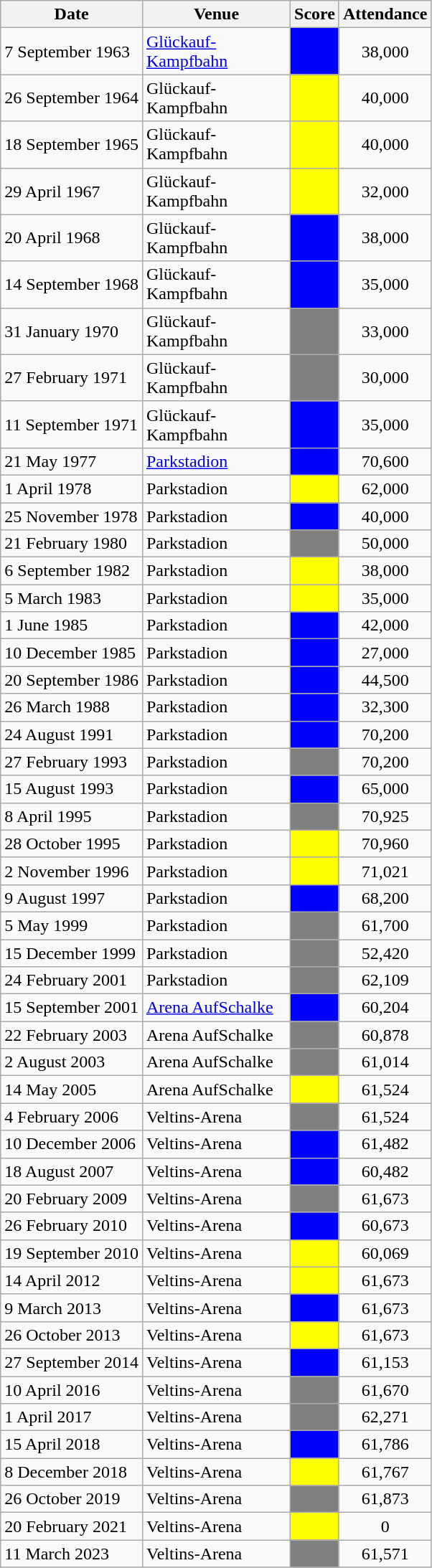<table class="wikitable sortable nowrap">
<tr>
<th>Date</th>
<th width=130>Venue</th>
<th>Score</th>
<th>Attendance</th>
</tr>
<tr>
<td>7 September 1963</td>
<td><a href='#'>Glückauf-Kampfbahn</a></td>
<td bgcolor=0000FF></td>
<td align="center">38,000</td>
</tr>
<tr>
<td>26 September 1964</td>
<td>Glückauf-Kampfbahn</td>
<td bgcolor=FFFF00></td>
<td align="center">40,000</td>
</tr>
<tr>
<td>18 September 1965</td>
<td>Glückauf-Kampfbahn</td>
<td bgcolor=FFFF00></td>
<td align="center">40,000</td>
</tr>
<tr>
<td>29 April 1967</td>
<td>Glückauf-Kampfbahn</td>
<td bgcolor=FFFF00></td>
<td align="center">32,000</td>
</tr>
<tr>
<td>20 April 1968</td>
<td>Glückauf-Kampfbahn</td>
<td bgcolor=0000FF></td>
<td align="center">38,000</td>
</tr>
<tr>
<td>14 September 1968</td>
<td>Glückauf-Kampfbahn</td>
<td bgcolor=0000FF></td>
<td align="center">35,000</td>
</tr>
<tr>
<td>31 January 1970</td>
<td>Glückauf-Kampfbahn</td>
<td bgcolor=808080></td>
<td align="center">33,000</td>
</tr>
<tr>
<td>27 February 1971</td>
<td>Glückauf-Kampfbahn</td>
<td bgcolor=808080></td>
<td align="center">30,000</td>
</tr>
<tr>
<td>11 September 1971</td>
<td>Glückauf-Kampfbahn</td>
<td bgcolor=0000FF></td>
<td align="center">35,000</td>
</tr>
<tr>
<td>21 May 1977</td>
<td><a href='#'>Parkstadion</a></td>
<td bgcolor=0000FF></td>
<td align="center">70,600</td>
</tr>
<tr>
<td>1 April 1978</td>
<td>Parkstadion</td>
<td bgcolor=FFFF00></td>
<td align="center">62,000</td>
</tr>
<tr>
<td>25 November 1978</td>
<td>Parkstadion</td>
<td bgcolor=0000FF></td>
<td align="center">40,000</td>
</tr>
<tr>
<td>21 February 1980</td>
<td>Parkstadion</td>
<td bgcolor=808080></td>
<td align="center">50,000</td>
</tr>
<tr>
<td>6 September 1982</td>
<td>Parkstadion</td>
<td bgcolor=FFFF00></td>
<td align="center">38,000</td>
</tr>
<tr>
<td>5 March 1983</td>
<td>Parkstadion</td>
<td bgcolor=FFFF00></td>
<td align="center">35,000</td>
</tr>
<tr>
<td>1 June 1985</td>
<td>Parkstadion</td>
<td bgcolor=0000FF></td>
<td align="center">42,000</td>
</tr>
<tr>
<td>10 December 1985</td>
<td>Parkstadion</td>
<td bgcolor=0000FF></td>
<td align="center">27,000</td>
</tr>
<tr>
<td>20 September 1986</td>
<td>Parkstadion</td>
<td bgcolor=0000FF></td>
<td align="center">44,500</td>
</tr>
<tr>
<td>26 March 1988</td>
<td>Parkstadion</td>
<td bgcolor=0000FF></td>
<td align="center">32,300</td>
</tr>
<tr>
<td>24 August 1991</td>
<td>Parkstadion</td>
<td bgcolor=0000FF></td>
<td align="center">70,200</td>
</tr>
<tr>
<td>27 February 1993</td>
<td>Parkstadion</td>
<td bgcolor=808080></td>
<td align="center">70,200</td>
</tr>
<tr>
<td>15 August 1993</td>
<td>Parkstadion</td>
<td bgcolor=0000FF></td>
<td align="center">65,000</td>
</tr>
<tr>
<td>8 April 1995</td>
<td>Parkstadion</td>
<td bgcolor=808080></td>
<td align="center">70,925</td>
</tr>
<tr>
<td>28 October 1995</td>
<td>Parkstadion</td>
<td bgcolor=FFFF00></td>
<td align="center">70,960</td>
</tr>
<tr>
<td>2 November 1996</td>
<td>Parkstadion</td>
<td bgcolor=FFFF00></td>
<td align="center">71,021</td>
</tr>
<tr>
<td>9 August 1997</td>
<td>Parkstadion</td>
<td bgcolor=0000FF></td>
<td align="center">68,200</td>
</tr>
<tr>
<td>5 May 1999</td>
<td>Parkstadion</td>
<td bgcolor=808080></td>
<td align="center">61,700</td>
</tr>
<tr>
<td>15 December 1999</td>
<td>Parkstadion</td>
<td bgcolor=808080></td>
<td align="center">52,420</td>
</tr>
<tr>
<td>24 February 2001</td>
<td>Parkstadion</td>
<td bgcolor=808080></td>
<td align="center">62,109</td>
</tr>
<tr>
<td>15 September 2001</td>
<td><a href='#'>Arena AufSchalke</a></td>
<td bgcolor=0000FF></td>
<td align="center">60,204</td>
</tr>
<tr>
<td>22 February 2003</td>
<td>Arena AufSchalke</td>
<td bgcolor=808080></td>
<td align="center">60,878</td>
</tr>
<tr>
<td>2 August 2003</td>
<td>Arena AufSchalke</td>
<td bgcolor=808080></td>
<td align="center">61,014</td>
</tr>
<tr>
<td>14 May 2005</td>
<td>Arena AufSchalke</td>
<td bgcolor=FFFF00></td>
<td align="center">61,524</td>
</tr>
<tr>
<td>4 February 2006</td>
<td>Veltins-Arena</td>
<td bgcolor=808080></td>
<td align="center">61,524</td>
</tr>
<tr>
<td>10 December 2006</td>
<td>Veltins-Arena</td>
<td bgcolor=0000FF></td>
<td align="center">61,482</td>
</tr>
<tr>
<td>18 August 2007</td>
<td>Veltins-Arena</td>
<td bgcolor=0000FF></td>
<td align="center">60,482</td>
</tr>
<tr>
<td>20 February 2009</td>
<td>Veltins-Arena</td>
<td bgcolor=808080></td>
<td align="center">61,673</td>
</tr>
<tr>
<td>26 February 2010</td>
<td>Veltins-Arena</td>
<td bgcolor=0000FF></td>
<td align="center">60,673</td>
</tr>
<tr>
<td>19 September 2010</td>
<td>Veltins-Arena</td>
<td bgcolor=FFFF00></td>
<td align="center">60,069</td>
</tr>
<tr>
<td>14 April 2012</td>
<td>Veltins-Arena</td>
<td bgcolor=FFFF00></td>
<td align="center">61,673</td>
</tr>
<tr>
<td>9 March 2013</td>
<td>Veltins-Arena</td>
<td bgcolor=0000FF></td>
<td align="center">61,673</td>
</tr>
<tr>
<td>26 October 2013</td>
<td>Veltins-Arena</td>
<td bgcolor=FFFF00></td>
<td align="center">61,673</td>
</tr>
<tr>
<td>27 September 2014</td>
<td>Veltins-Arena</td>
<td bgcolor=0000FF></td>
<td align="center">61,153</td>
</tr>
<tr>
<td>10 April 2016</td>
<td>Veltins-Arena</td>
<td bgcolor=808080></td>
<td align="center">61,670</td>
</tr>
<tr>
<td>1 April 2017</td>
<td>Veltins-Arena</td>
<td bgcolor=808080></td>
<td align="center">62,271</td>
</tr>
<tr>
<td>15 April 2018</td>
<td>Veltins-Arena</td>
<td bgcolor=0000FF></td>
<td align="center">61,786</td>
</tr>
<tr>
<td>8 December 2018</td>
<td>Veltins-Arena</td>
<td bgcolor=FFFF00></td>
<td align="center">61,767</td>
</tr>
<tr>
<td>26 October 2019</td>
<td>Veltins-Arena</td>
<td bgcolor=808080></td>
<td align="center">61,873</td>
</tr>
<tr>
<td>20 February 2021</td>
<td>Veltins-Arena</td>
<td bgcolor=FFFF00></td>
<td align="center">0</td>
</tr>
<tr>
<td>11 March 2023</td>
<td>Veltins-Arena</td>
<td bgcolor=808080></td>
<td align="center">61,571</td>
</tr>
</table>
